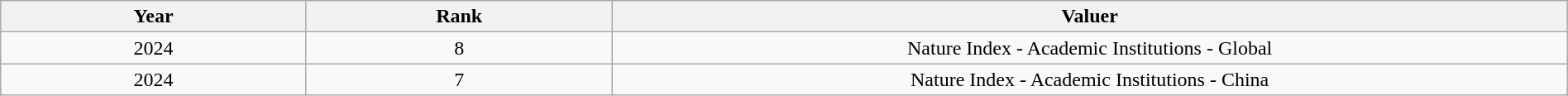<table class="wikitable sortable" width="100%">
<tr>
<th width="8%">Year</th>
<th width="8%">Rank</th>
<th width="25%">Valuer</th>
</tr>
<tr>
<td align="center">2024</td>
<td align="center">8</td>
<td align="center">Nature Index - Academic Institutions - Global</td>
</tr>
<tr>
<td align="center">2024</td>
<td align="center">7</td>
<td align="center">Nature Index - Academic Institutions - China</td>
</tr>
</table>
